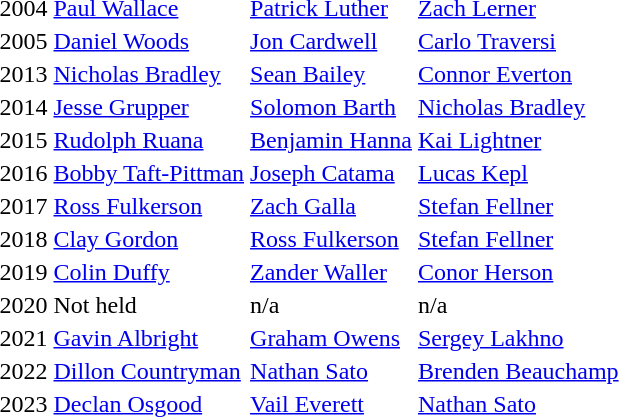<table>
<tr>
<td style="text-align:center;">2004</td>
<td><a href='#'>Paul Wallace</a></td>
<td><a href='#'>Patrick Luther</a></td>
<td><a href='#'>Zach Lerner</a></td>
</tr>
<tr>
<td style="text-align:center;">2005</td>
<td><a href='#'>Daniel Woods</a></td>
<td><a href='#'>Jon Cardwell</a></td>
<td><a href='#'>Carlo Traversi</a></td>
</tr>
<tr>
<td style="text-align:center;">2013</td>
<td><a href='#'>Nicholas Bradley</a></td>
<td><a href='#'>Sean Bailey</a></td>
<td><a href='#'>Connor Everton</a></td>
</tr>
<tr>
<td style="text-align:center;">2014</td>
<td><a href='#'>Jesse Grupper</a></td>
<td><a href='#'>Solomon Barth</a></td>
<td><a href='#'>Nicholas Bradley</a></td>
</tr>
<tr>
<td style="text-align:center;">2015</td>
<td><a href='#'>Rudolph Ruana</a></td>
<td><a href='#'>Benjamin Hanna</a></td>
<td><a href='#'>Kai Lightner</a></td>
</tr>
<tr>
<td style="text-align:center;">2016</td>
<td><a href='#'>Bobby Taft-Pittman</a></td>
<td><a href='#'>Joseph Catama</a></td>
<td><a href='#'>Lucas Kepl</a></td>
</tr>
<tr>
<td style="text-align:center;">2017</td>
<td><a href='#'>Ross Fulkerson</a></td>
<td><a href='#'>Zach Galla</a></td>
<td><a href='#'>Stefan Fellner</a></td>
</tr>
<tr>
<td style="text-align:center;">2018</td>
<td><a href='#'>Clay Gordon</a></td>
<td><a href='#'>Ross Fulkerson</a></td>
<td><a href='#'>Stefan Fellner</a></td>
</tr>
<tr>
<td style="text-align:center;">2019</td>
<td><a href='#'>Colin Duffy</a></td>
<td><a href='#'>Zander Waller</a></td>
<td><a href='#'>Conor Herson</a></td>
</tr>
<tr>
<td style="text-align:center;">2020</td>
<td>Not held</td>
<td>n/a</td>
<td>n/a</td>
</tr>
<tr>
<td style="text-align:center;">2021</td>
<td><a href='#'>Gavin Albright</a></td>
<td><a href='#'>Graham Owens</a></td>
<td><a href='#'>Sergey Lakhno</a></td>
</tr>
<tr>
<td style="text-align:center;">2022</td>
<td><a href='#'>Dillon Countryman</a></td>
<td><a href='#'>Nathan Sato</a></td>
<td><a href='#'>Brenden Beauchamp</a></td>
</tr>
<tr>
<td style="text-align:center;">2023</td>
<td><a href='#'>Declan Osgood</a></td>
<td><a href='#'>Vail Everett</a></td>
<td><a href='#'>Nathan Sato</a></td>
</tr>
</table>
